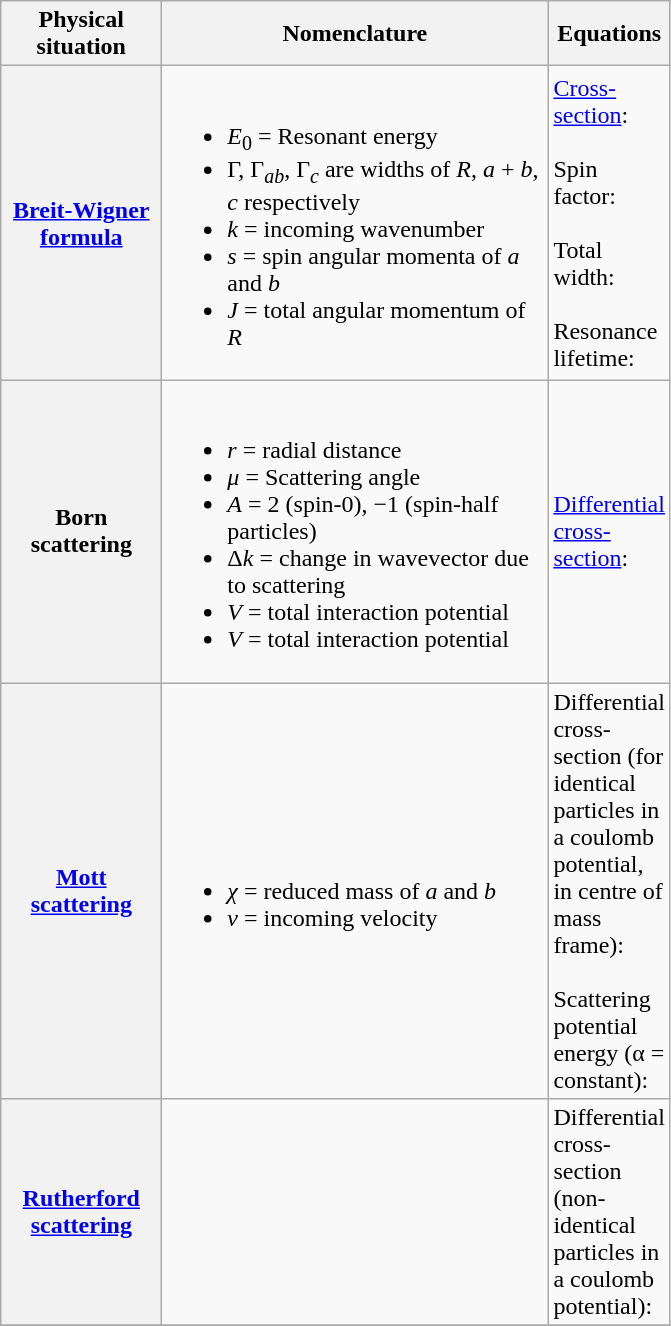<table class="wikitable">
<tr>
<th scope="col" width="100">Physical situation</th>
<th scope="col" width="250">Nomenclature</th>
<th scope="col" width="10">Equations</th>
</tr>
<tr>
<th><a href='#'>Breit-Wigner formula</a></th>
<td><br><ul><li><em>E</em><sub>0</sub> = Resonant energy</li><li>Γ, Γ<sub><em>ab</em></sub>, Γ<sub><em>c</em></sub> are widths of <em>R</em>, <em>a</em> + <em>b</em>, <em>c</em> respectively</li><li><em>k</em> = incoming wavenumber</li><li><em>s</em> = spin angular momenta of <em>a</em> and <em>b</em></li><li><em>J</em> = total angular momentum of <em>R</em></li></ul></td>
<td><a href='#'>Cross-section</a>:<br><br>Spin factor:<br><br>Total width:<br><br>Resonance lifetime:<br></td>
</tr>
<tr>
<th>Born scattering</th>
<td><br><ul><li><em>r</em> = radial distance</li><li><em>μ</em> = Scattering angle</li><li><em>A</em> = 2 (spin-0), −1 (spin-half particles)</li><li>Δ<em>k</em> = change in wavevector due to scattering</li><li><em>V</em> = total interaction potential</li><li><em>V</em> = total interaction potential</li></ul></td>
<td><a href='#'>Differential cross-section</a>:<br></td>
</tr>
<tr>
<th><a href='#'>Mott scattering</a></th>
<td><br><ul><li><em>χ</em> = reduced mass of <em>a</em> and <em>b</em></li><li><em>v</em> = incoming velocity</li></ul></td>
<td>Differential cross-section (for identical particles in a coulomb potential, in centre of mass frame):<br><br>Scattering potential energy (α = constant):<br></td>
</tr>
<tr>
<th><a href='#'>Rutherford scattering</a></th>
<td></td>
<td>Differential cross-section (non-identical particles in a coulomb potential):<br></td>
</tr>
<tr>
</tr>
</table>
